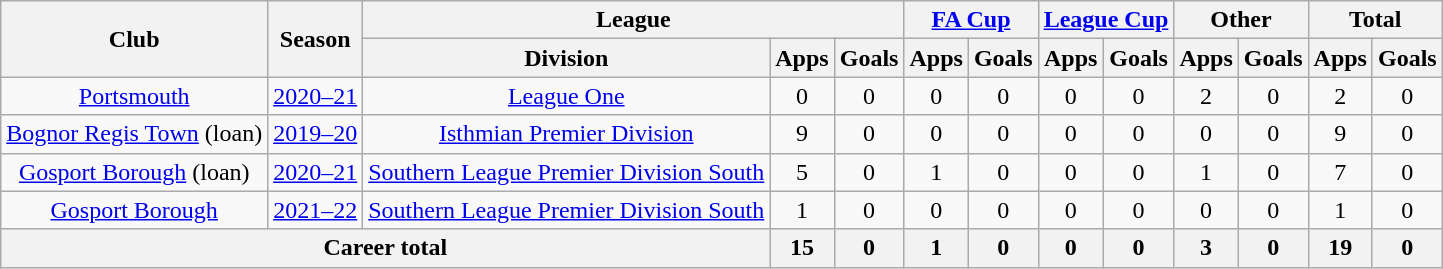<table class="wikitable" style="text-align: center;">
<tr>
<th rowspan="2">Club</th>
<th rowspan="2">Season</th>
<th colspan="3">League</th>
<th colspan="2"><a href='#'>FA Cup</a></th>
<th colspan="2"><a href='#'>League Cup</a></th>
<th colspan="2">Other</th>
<th colspan="2">Total</th>
</tr>
<tr>
<th>Division</th>
<th>Apps</th>
<th>Goals</th>
<th>Apps</th>
<th>Goals</th>
<th>Apps</th>
<th>Goals</th>
<th>Apps</th>
<th>Goals</th>
<th>Apps</th>
<th>Goals</th>
</tr>
<tr>
<td rowspan="1" valign="center"><a href='#'>Portsmouth</a></td>
<td><a href='#'>2020–21</a></td>
<td rowspan="1"><a href='#'>League One</a></td>
<td>0</td>
<td>0</td>
<td>0</td>
<td>0</td>
<td>0</td>
<td>0</td>
<td>2</td>
<td>0</td>
<td>2</td>
<td>0</td>
</tr>
<tr>
<td valign="center"><a href='#'>Bognor Regis Town</a> (loan)</td>
<td><a href='#'>2019–20</a></td>
<td><a href='#'>Isthmian Premier Division</a></td>
<td>9</td>
<td>0</td>
<td>0</td>
<td>0</td>
<td>0</td>
<td>0</td>
<td>0</td>
<td>0</td>
<td>9</td>
<td>0</td>
</tr>
<tr>
<td valign="center"><a href='#'>Gosport Borough</a> (loan)</td>
<td><a href='#'>2020–21</a></td>
<td><a href='#'>Southern League Premier Division South</a></td>
<td>5</td>
<td>0</td>
<td>1</td>
<td>0</td>
<td>0</td>
<td>0</td>
<td>1</td>
<td>0</td>
<td>7</td>
<td>0</td>
</tr>
<tr>
<td valign="center"><a href='#'>Gosport Borough</a></td>
<td><a href='#'>2021–22</a></td>
<td><a href='#'>Southern League Premier Division South</a></td>
<td>1</td>
<td>0</td>
<td>0</td>
<td>0</td>
<td>0</td>
<td>0</td>
<td>0</td>
<td>0</td>
<td>1</td>
<td>0</td>
</tr>
<tr>
<th colspan="3">Career total</th>
<th>15</th>
<th>0</th>
<th>1</th>
<th>0</th>
<th>0</th>
<th>0</th>
<th>3</th>
<th>0</th>
<th>19</th>
<th>0</th>
</tr>
</table>
